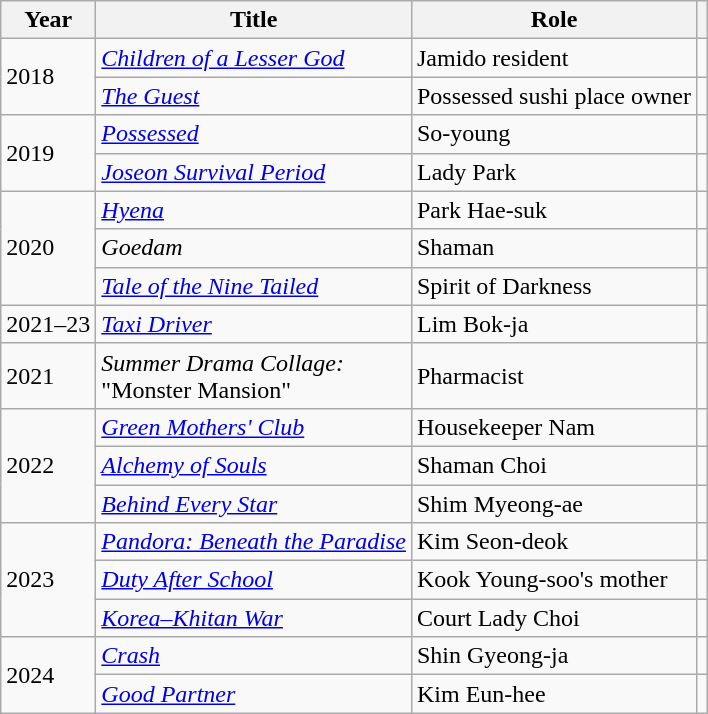<table class="wikitable">
<tr>
<th>Year</th>
<th>Title</th>
<th>Role</th>
<th></th>
</tr>
<tr>
<td rowspan="2">2018</td>
<td><em><a href='#'>Children of a Lesser God</a></em></td>
<td>Jamido resident</td>
<td></td>
</tr>
<tr>
<td><em><a href='#'>The Guest</a></em></td>
<td>Possessed sushi place owner</td>
<td></td>
</tr>
<tr>
<td rowspan="2">2019</td>
<td><em><a href='#'>Possessed</a></em></td>
<td>So-young</td>
<td></td>
</tr>
<tr>
<td><em><a href='#'>Joseon Survival Period</a></em></td>
<td>Lady Park</td>
<td></td>
</tr>
<tr>
<td rowspan="3">2020</td>
<td><em><a href='#'>Hyena</a></em></td>
<td>Park Hae-suk</td>
<td></td>
</tr>
<tr>
<td><em>Goedam</em></td>
<td>Shaman</td>
<td></td>
</tr>
<tr>
<td><em><a href='#'>Tale of the Nine Tailed</a></em></td>
<td>Spirit of Darkness</td>
<td></td>
</tr>
<tr>
<td>2021–23</td>
<td><em><a href='#'>Taxi Driver</a></em></td>
<td>Lim Bok-ja</td>
<td></td>
</tr>
<tr>
<td>2021</td>
<td><em>Summer Drama Collage:</em><br>"Monster Mansion"</td>
<td>Pharmacist</td>
<td></td>
</tr>
<tr>
<td rowspan="3">2022</td>
<td><em><a href='#'>Green Mothers' Club</a></em></td>
<td>Housekeeper Nam</td>
<td></td>
</tr>
<tr>
<td><em><a href='#'>Alchemy of Souls</a></em></td>
<td>Shaman Choi</td>
<td></td>
</tr>
<tr>
<td><em><a href='#'>Behind Every Star</a></em></td>
<td>Shim Myeong-ae</td>
<td></td>
</tr>
<tr>
<td rowspan="3">2023</td>
<td><em><a href='#'>Pandora: Beneath the Paradise</a></em></td>
<td>Kim Seon-deok</td>
<td></td>
</tr>
<tr>
<td><em><a href='#'>Duty After School</a></em></td>
<td>Kook Young-soo's mother</td>
<td></td>
</tr>
<tr>
<td><em><a href='#'>Korea–Khitan War</a></em></td>
<td>Court Lady Choi</td>
<td></td>
</tr>
<tr>
<td rowspan="2">2024</td>
<td><em><a href='#'>Crash</a></em></td>
<td>Shin Gyeong-ja</td>
<td></td>
</tr>
<tr>
<td><em><a href='#'>Good Partner</a></em></td>
<td>Kim Eun-hee</td>
<td></td>
</tr>
</table>
